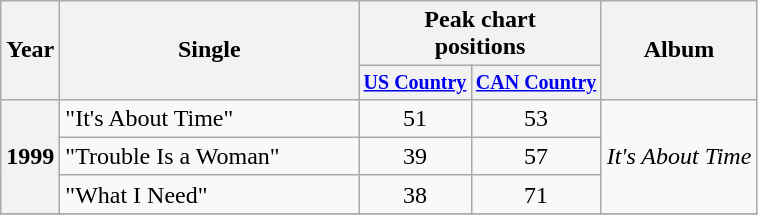<table class="wikitable plainrowheaders" style="text-align:center;">
<tr>
<th rowspan="2">Year</th>
<th rowspan="2" style="width:12em;">Single</th>
<th colspan="2">Peak chart<br>positions</th>
<th rowspan="2">Album</th>
</tr>
<tr style="font-size:smaller;">
<th><a href='#'>US Country</a><br></th>
<th><a href='#'>CAN Country</a><br></th>
</tr>
<tr>
<th rowspan="3" scope=row>1999</th>
<td align="left">"It's About Time"</td>
<td>51</td>
<td>53</td>
<td align="left" rowspan="3"><em>It's About Time</em></td>
</tr>
<tr>
<td align="left">"Trouble Is a Woman"</td>
<td>39</td>
<td>57</td>
</tr>
<tr>
<td align="left">"What I Need"</td>
<td>38</td>
<td>71</td>
</tr>
<tr>
</tr>
</table>
